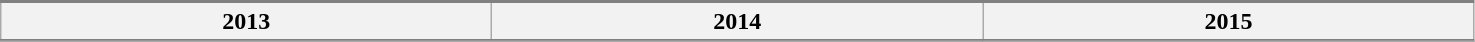<table class="wikitable">
<tr style="border-top: 2px solid grey; border-bottom: 2px solid grey" align="center">
<th scope="col" width="320px">2013</th>
<th scope="col" width="320px">2014</th>
<th scope="col" width="320px">2015</th>
</tr>
<tr align="center">
</tr>
</table>
